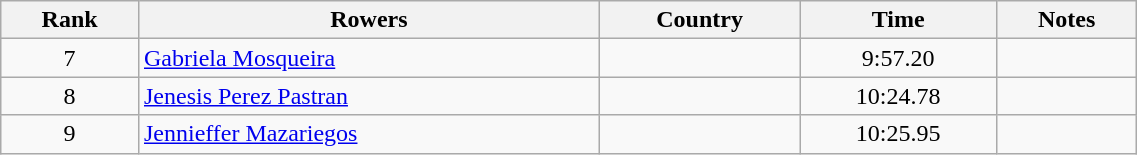<table class="wikitable" width=60% style="text-align:center">
<tr>
<th>Rank</th>
<th>Rowers</th>
<th>Country</th>
<th>Time</th>
<th>Notes</th>
</tr>
<tr>
<td>7</td>
<td align=left><a href='#'>Gabriela Mosqueira</a></td>
<td align=left></td>
<td>9:57.20</td>
<td></td>
</tr>
<tr>
<td>8</td>
<td align=left><a href='#'>Jenesis Perez Pastran</a></td>
<td align=left></td>
<td>10:24.78</td>
<td></td>
</tr>
<tr>
<td>9</td>
<td align=left><a href='#'>Jennieffer Mazariegos</a></td>
<td align=left></td>
<td>10:25.95</td>
<td></td>
</tr>
</table>
